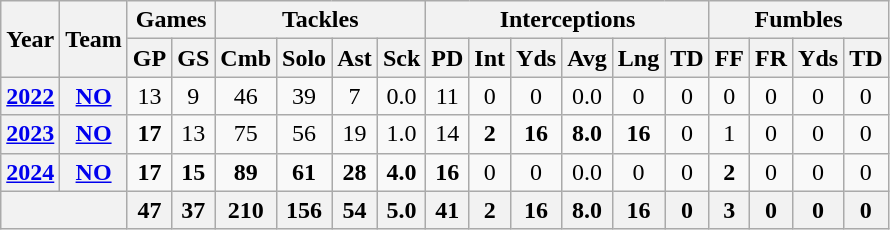<table class="wikitable" style="text-align:center;">
<tr>
<th rowspan="2">Year</th>
<th rowspan="2">Team</th>
<th colspan="2">Games</th>
<th colspan="4">Tackles</th>
<th colspan="6">Interceptions</th>
<th colspan="4">Fumbles</th>
</tr>
<tr>
<th>GP</th>
<th>GS</th>
<th>Cmb</th>
<th>Solo</th>
<th>Ast</th>
<th>Sck</th>
<th>PD</th>
<th>Int</th>
<th>Yds</th>
<th>Avg</th>
<th>Lng</th>
<th>TD</th>
<th>FF</th>
<th>FR</th>
<th>Yds</th>
<th>TD</th>
</tr>
<tr>
<th><a href='#'>2022</a></th>
<th><a href='#'>NO</a></th>
<td>13</td>
<td>9</td>
<td>46</td>
<td>39</td>
<td>7</td>
<td>0.0</td>
<td>11</td>
<td>0</td>
<td>0</td>
<td>0.0</td>
<td>0</td>
<td>0</td>
<td>0</td>
<td>0</td>
<td>0</td>
<td>0</td>
</tr>
<tr>
<th><a href='#'>2023</a></th>
<th><a href='#'>NO</a></th>
<td><strong>17</strong></td>
<td>13</td>
<td>75</td>
<td>56</td>
<td>19</td>
<td>1.0</td>
<td>14</td>
<td><strong>2</strong></td>
<td><strong>16</strong></td>
<td><strong>8.0</strong></td>
<td><strong>16</strong></td>
<td>0</td>
<td>1</td>
<td>0</td>
<td>0</td>
<td>0</td>
</tr>
<tr>
<th><a href='#'>2024</a></th>
<th><a href='#'>NO</a></th>
<td><strong>17</strong></td>
<td><strong>15</strong></td>
<td><strong>89</strong></td>
<td><strong>61</strong></td>
<td><strong>28</strong></td>
<td><strong>4.0</strong></td>
<td><strong>16</strong></td>
<td>0</td>
<td>0</td>
<td>0.0</td>
<td>0</td>
<td>0</td>
<td><strong>2</strong></td>
<td>0</td>
<td>0</td>
<td>0</td>
</tr>
<tr>
<th colspan="2"></th>
<th>47</th>
<th>37</th>
<th>210</th>
<th>156</th>
<th>54</th>
<th>5.0</th>
<th>41</th>
<th>2</th>
<th>16</th>
<th>8.0</th>
<th>16</th>
<th>0</th>
<th>3</th>
<th>0</th>
<th>0</th>
<th>0</th>
</tr>
</table>
